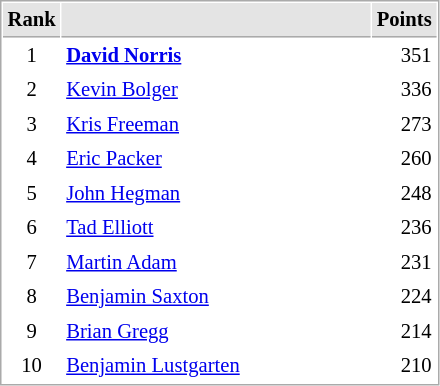<table cellspacing="1" cellpadding="3" style="border:1px solid #AAAAAA;font-size:86%">
<tr style="background-color: #E4E4E4;">
<th style="border-bottom:1px solid #AAAAAA" width=10>Rank</th>
<th style="border-bottom:1px solid #AAAAAA" width=200></th>
<th style="border-bottom:1px solid #AAAAAA" width=20 align=right>Points</th>
</tr>
<tr>
<td align=center>1</td>
<td> <strong><a href='#'>David Norris</a></strong></td>
<td align=right>351</td>
</tr>
<tr>
<td align=center>2</td>
<td> <a href='#'>Kevin Bolger</a></td>
<td align=right>336</td>
</tr>
<tr>
<td align=center>3</td>
<td> <a href='#'>Kris Freeman</a></td>
<td align=right>273</td>
</tr>
<tr>
<td align=center>4</td>
<td> <a href='#'>Eric Packer</a></td>
<td align=right>260</td>
</tr>
<tr>
<td align=center>5</td>
<td> <a href='#'>John Hegman</a></td>
<td align=right>248</td>
</tr>
<tr>
<td align=center>6</td>
<td> <a href='#'>Tad Elliott</a></td>
<td align=right>236</td>
</tr>
<tr>
<td align=center>7</td>
<td> <a href='#'>Martin Adam</a></td>
<td align=right>231</td>
</tr>
<tr>
<td align=center>8</td>
<td> <a href='#'>Benjamin Saxton</a></td>
<td align=right>224</td>
</tr>
<tr>
<td align=center>9</td>
<td> <a href='#'>Brian Gregg</a></td>
<td align=right>214</td>
</tr>
<tr>
<td align=center>10</td>
<td> <a href='#'>Benjamin Lustgarten</a></td>
<td align=right>210</td>
</tr>
</table>
